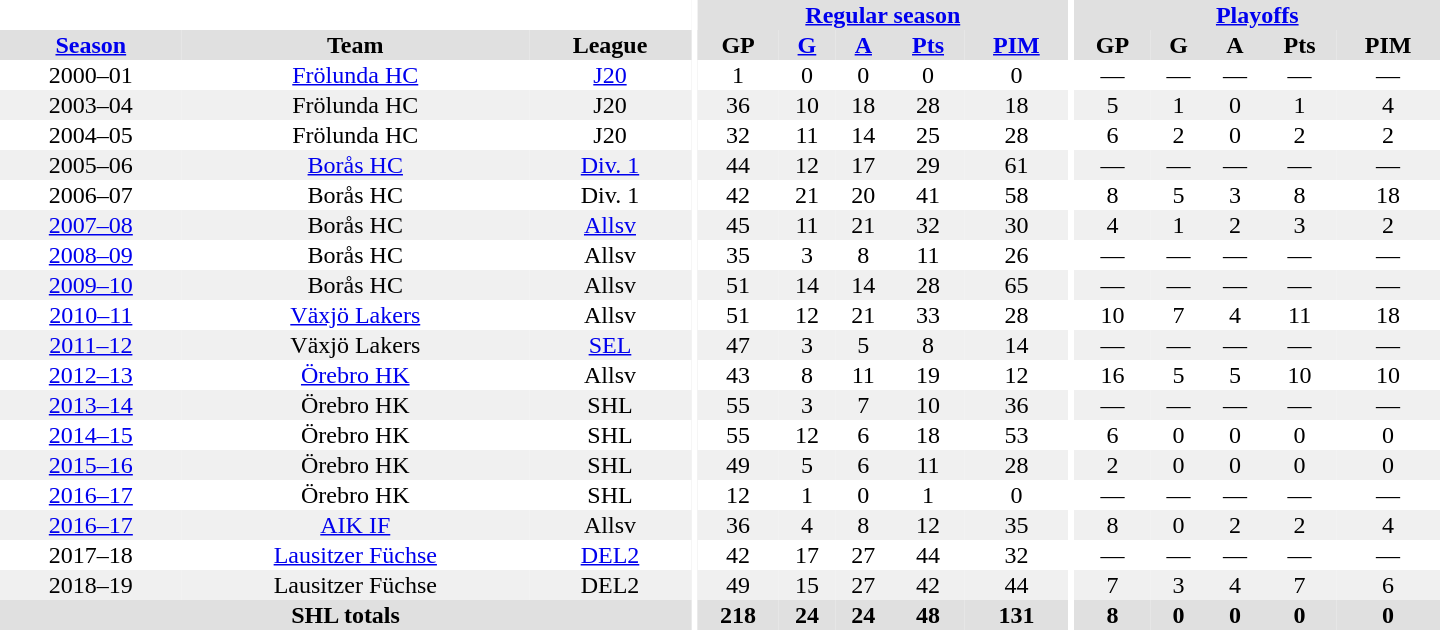<table border="0" cellpadding="1" cellspacing="0" style="text-align:center; width:60em">
<tr bgcolor="#e0e0e0">
<th colspan="3" bgcolor="#ffffff"></th>
<th rowspan="99" bgcolor="#ffffff"></th>
<th colspan="5"><a href='#'>Regular season</a></th>
<th rowspan="99" bgcolor="#ffffff"></th>
<th colspan="5"><a href='#'>Playoffs</a></th>
</tr>
<tr bgcolor="#e0e0e0">
<th><a href='#'>Season</a></th>
<th>Team</th>
<th>League</th>
<th>GP</th>
<th><a href='#'>G</a></th>
<th><a href='#'>A</a></th>
<th><a href='#'>Pts</a></th>
<th><a href='#'>PIM</a></th>
<th>GP</th>
<th>G</th>
<th>A</th>
<th>Pts</th>
<th>PIM</th>
</tr>
<tr>
<td>2000–01</td>
<td><a href='#'>Frölunda HC</a></td>
<td><a href='#'>J20</a></td>
<td>1</td>
<td>0</td>
<td>0</td>
<td>0</td>
<td>0</td>
<td>—</td>
<td>—</td>
<td>—</td>
<td>—</td>
<td>—</td>
</tr>
<tr bgcolor="#f0f0f0">
<td>2003–04</td>
<td>Frölunda HC</td>
<td>J20</td>
<td>36</td>
<td>10</td>
<td>18</td>
<td>28</td>
<td>18</td>
<td>5</td>
<td>1</td>
<td>0</td>
<td>1</td>
<td>4</td>
</tr>
<tr>
<td>2004–05</td>
<td>Frölunda HC</td>
<td>J20</td>
<td>32</td>
<td>11</td>
<td>14</td>
<td>25</td>
<td>28</td>
<td>6</td>
<td>2</td>
<td>0</td>
<td>2</td>
<td>2</td>
</tr>
<tr bgcolor="#f0f0f0">
<td>2005–06</td>
<td><a href='#'>Borås HC</a></td>
<td><a href='#'>Div. 1</a></td>
<td>44</td>
<td>12</td>
<td>17</td>
<td>29</td>
<td>61</td>
<td>—</td>
<td>—</td>
<td>—</td>
<td>—</td>
<td>—</td>
</tr>
<tr>
<td>2006–07</td>
<td>Borås HC</td>
<td>Div. 1</td>
<td>42</td>
<td>21</td>
<td>20</td>
<td>41</td>
<td>58</td>
<td>8</td>
<td>5</td>
<td>3</td>
<td>8</td>
<td>18</td>
</tr>
<tr bgcolor="#f0f0f0">
<td><a href='#'>2007–08</a></td>
<td>Borås HC</td>
<td><a href='#'>Allsv</a></td>
<td>45</td>
<td>11</td>
<td>21</td>
<td>32</td>
<td>30</td>
<td>4</td>
<td>1</td>
<td>2</td>
<td>3</td>
<td>2</td>
</tr>
<tr>
<td><a href='#'>2008–09</a></td>
<td>Borås HC</td>
<td>Allsv</td>
<td>35</td>
<td>3</td>
<td>8</td>
<td>11</td>
<td>26</td>
<td>—</td>
<td>—</td>
<td>—</td>
<td>—</td>
<td>—</td>
</tr>
<tr bgcolor="#f0f0f0">
<td><a href='#'>2009–10</a></td>
<td>Borås HC</td>
<td>Allsv</td>
<td>51</td>
<td>14</td>
<td>14</td>
<td>28</td>
<td>65</td>
<td>—</td>
<td>—</td>
<td>—</td>
<td>—</td>
<td>—</td>
</tr>
<tr>
<td><a href='#'>2010–11</a></td>
<td><a href='#'>Växjö Lakers</a></td>
<td>Allsv</td>
<td>51</td>
<td>12</td>
<td>21</td>
<td>33</td>
<td>28</td>
<td>10</td>
<td>7</td>
<td>4</td>
<td>11</td>
<td>18</td>
</tr>
<tr bgcolor="#f0f0f0">
<td><a href='#'>2011–12</a></td>
<td>Växjö Lakers</td>
<td><a href='#'>SEL</a></td>
<td>47</td>
<td>3</td>
<td>5</td>
<td>8</td>
<td>14</td>
<td>—</td>
<td>—</td>
<td>—</td>
<td>—</td>
<td>—</td>
</tr>
<tr>
<td><a href='#'>2012–13</a></td>
<td><a href='#'>Örebro HK</a></td>
<td>Allsv</td>
<td>43</td>
<td>8</td>
<td>11</td>
<td>19</td>
<td>12</td>
<td>16</td>
<td>5</td>
<td>5</td>
<td>10</td>
<td>10</td>
</tr>
<tr bgcolor="#f0f0f0">
<td><a href='#'>2013–14</a></td>
<td>Örebro HK</td>
<td>SHL</td>
<td>55</td>
<td>3</td>
<td>7</td>
<td>10</td>
<td>36</td>
<td>—</td>
<td>—</td>
<td>—</td>
<td>—</td>
<td>—</td>
</tr>
<tr>
<td><a href='#'>2014–15</a></td>
<td>Örebro HK</td>
<td>SHL</td>
<td>55</td>
<td>12</td>
<td>6</td>
<td>18</td>
<td>53</td>
<td>6</td>
<td>0</td>
<td>0</td>
<td>0</td>
<td>0</td>
</tr>
<tr bgcolor="#f0f0f0">
<td><a href='#'>2015–16</a></td>
<td>Örebro HK</td>
<td>SHL</td>
<td>49</td>
<td>5</td>
<td>6</td>
<td>11</td>
<td>28</td>
<td>2</td>
<td>0</td>
<td>0</td>
<td>0</td>
<td>0</td>
</tr>
<tr>
<td><a href='#'>2016–17</a></td>
<td>Örebro HK</td>
<td>SHL</td>
<td>12</td>
<td>1</td>
<td>0</td>
<td>1</td>
<td>0</td>
<td>—</td>
<td>—</td>
<td>—</td>
<td>—</td>
<td>—</td>
</tr>
<tr bgcolor="#f0f0f0">
<td><a href='#'>2016–17</a></td>
<td><a href='#'>AIK IF</a></td>
<td>Allsv</td>
<td>36</td>
<td>4</td>
<td>8</td>
<td>12</td>
<td>35</td>
<td>8</td>
<td>0</td>
<td>2</td>
<td>2</td>
<td>4</td>
</tr>
<tr>
<td>2017–18</td>
<td><a href='#'>Lausitzer Füchse</a></td>
<td><a href='#'>DEL2</a></td>
<td>42</td>
<td>17</td>
<td>27</td>
<td>44</td>
<td>32</td>
<td>—</td>
<td>—</td>
<td>—</td>
<td>—</td>
<td>—</td>
</tr>
<tr bgcolor="#f0f0f0">
<td>2018–19</td>
<td>Lausitzer Füchse</td>
<td>DEL2</td>
<td>49</td>
<td>15</td>
<td>27</td>
<td>42</td>
<td>44</td>
<td>7</td>
<td>3</td>
<td>4</td>
<td>7</td>
<td>6</td>
</tr>
<tr bgcolor="#e0e0e0">
<th colspan="3">SHL totals</th>
<th>218</th>
<th>24</th>
<th>24</th>
<th>48</th>
<th>131</th>
<th>8</th>
<th>0</th>
<th>0</th>
<th>0</th>
<th>0</th>
</tr>
</table>
